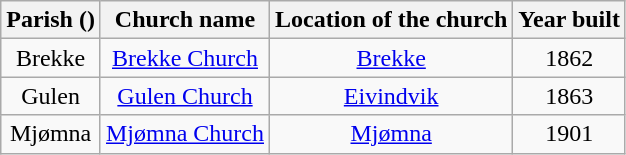<table class="wikitable" style="text-align:center">
<tr>
<th>Parish ()</th>
<th>Church name</th>
<th>Location of the church</th>
<th>Year built</th>
</tr>
<tr>
<td>Brekke</td>
<td><a href='#'>Brekke Church</a></td>
<td><a href='#'>Brekke</a></td>
<td>1862</td>
</tr>
<tr>
<td>Gulen</td>
<td><a href='#'>Gulen Church</a></td>
<td><a href='#'>Eivindvik</a></td>
<td>1863</td>
</tr>
<tr>
<td>Mjømna</td>
<td><a href='#'>Mjømna Church</a></td>
<td><a href='#'>Mjømna</a></td>
<td>1901</td>
</tr>
</table>
